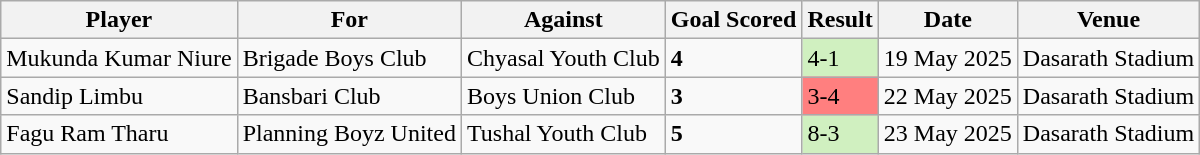<table class="wikitable">
<tr>
<th>Player</th>
<th>For</th>
<th>Against</th>
<th>Goal Scored</th>
<th>Result</th>
<th>Date</th>
<th>Venue</th>
</tr>
<tr>
<td align="left"> Mukunda Kumar Niure</td>
<td align="left">Brigade Boys Club</td>
<td>Chyasal Youth Club</td>
<td><strong>4</strong></td>
<td style="background:#D0F0C0;">4-1</td>
<td>19 May 2025</td>
<td>Dasarath Stadium</td>
</tr>
<tr>
<td align="left"> Sandip Limbu</td>
<td align="left">Bansbari Club</td>
<td>Boys Union Club</td>
<td><strong>3</strong></td>
<td style="background:#ff7f7f">3-4</td>
<td>22 May 2025</td>
<td>Dasarath Stadium</td>
</tr>
<tr>
<td align="left"> Fagu Ram Tharu</td>
<td align="left">Planning Boyz United</td>
<td>Tushal Youth Club</td>
<td><strong>5</strong></td>
<td style="background:#D0F0C0;">8-3</td>
<td>23 May 2025</td>
<td>Dasarath Stadium</td>
</tr>
</table>
